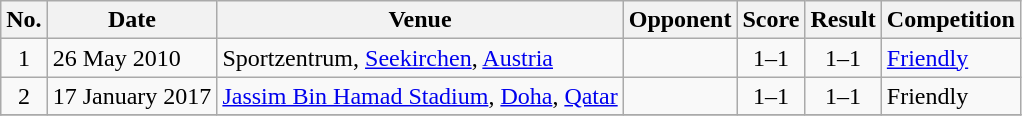<table class="wikitable">
<tr>
<th>No.</th>
<th>Date</th>
<th>Venue</th>
<th>Opponent</th>
<th>Score</th>
<th>Result</th>
<th>Competition</th>
</tr>
<tr>
<td align="center">1</td>
<td>26 May 2010</td>
<td>Sportzentrum, <a href='#'>Seekirchen</a>, <a href='#'>Austria</a></td>
<td></td>
<td align="center">1–1</td>
<td align="center">1–1</td>
<td><a href='#'>Friendly</a></td>
</tr>
<tr>
<td align="center">2</td>
<td>17 January 2017</td>
<td><a href='#'>Jassim Bin Hamad Stadium</a>, <a href='#'>Doha</a>, <a href='#'>Qatar</a></td>
<td></td>
<td align="center">1–1</td>
<td align="center">1–1</td>
<td>Friendly</td>
</tr>
<tr>
</tr>
</table>
